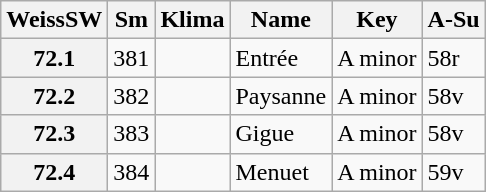<table border="1" class="wikitable sortable">
<tr>
<th data-sort-type="number">WeissSW</th>
<th>Sm</th>
<th>Klima</th>
<th class="unsortable">Name</th>
<th class="unsortable">Key</th>
<th>A-Su</th>
</tr>
<tr>
<th data-sort-value="1">72.1</th>
<td>381</td>
<td></td>
<td>Entrée</td>
<td>A minor</td>
<td>58r</td>
</tr>
<tr>
<th data-sort-value="2">72.2</th>
<td>382</td>
<td></td>
<td>Paysanne</td>
<td>A minor</td>
<td>58v</td>
</tr>
<tr>
<th data-sort-value="3">72.3</th>
<td>383</td>
<td></td>
<td>Gigue</td>
<td>A minor</td>
<td>58v</td>
</tr>
<tr>
<th data-sort-value="4">72.4</th>
<td>384</td>
<td></td>
<td>Menuet</td>
<td>A minor</td>
<td>59v</td>
</tr>
</table>
